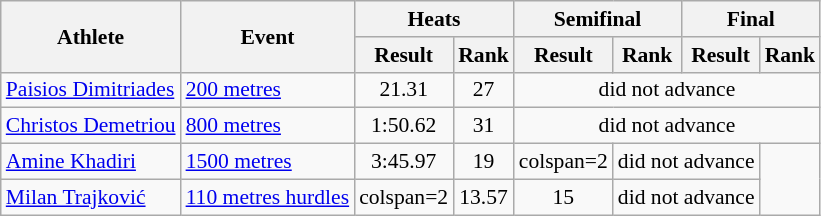<table class="wikitable" border="1" style="font-size:90%">
<tr>
<th rowspan="2">Athlete</th>
<th rowspan="2">Event</th>
<th colspan="2">Heats</th>
<th colspan="2">Semifinal</th>
<th colspan="2">Final</th>
</tr>
<tr>
<th>Result</th>
<th>Rank</th>
<th>Result</th>
<th>Rank</th>
<th>Result</th>
<th>Rank</th>
</tr>
<tr align=center>
<td align=left><a href='#'>Paisios Dimitriades</a></td>
<td align=left><a href='#'>200 metres</a></td>
<td>21.31</td>
<td>27</td>
<td align=center colspan=4>did not advance</td>
</tr>
<tr align=center>
<td align=left><a href='#'>Christos Demetriou</a></td>
<td align=left><a href='#'>800 metres</a></td>
<td>1:50.62</td>
<td>31</td>
<td align=center colspan=4>did not advance</td>
</tr>
<tr align=center>
<td align=left><a href='#'>Amine Khadiri</a></td>
<td align=left><a href='#'>1500 metres</a></td>
<td>3:45.97</td>
<td>19</td>
<td>colspan=2</td>
<td align=center colspan=2>did not advance</td>
</tr>
<tr align=center>
<td align=left><a href='#'>Milan Trajković</a></td>
<td align=left><a href='#'>110 metres hurdles</a></td>
<td>colspan=2</td>
<td>13.57</td>
<td>15</td>
<td align=center colspan=2>did not advance</td>
</tr>
</table>
